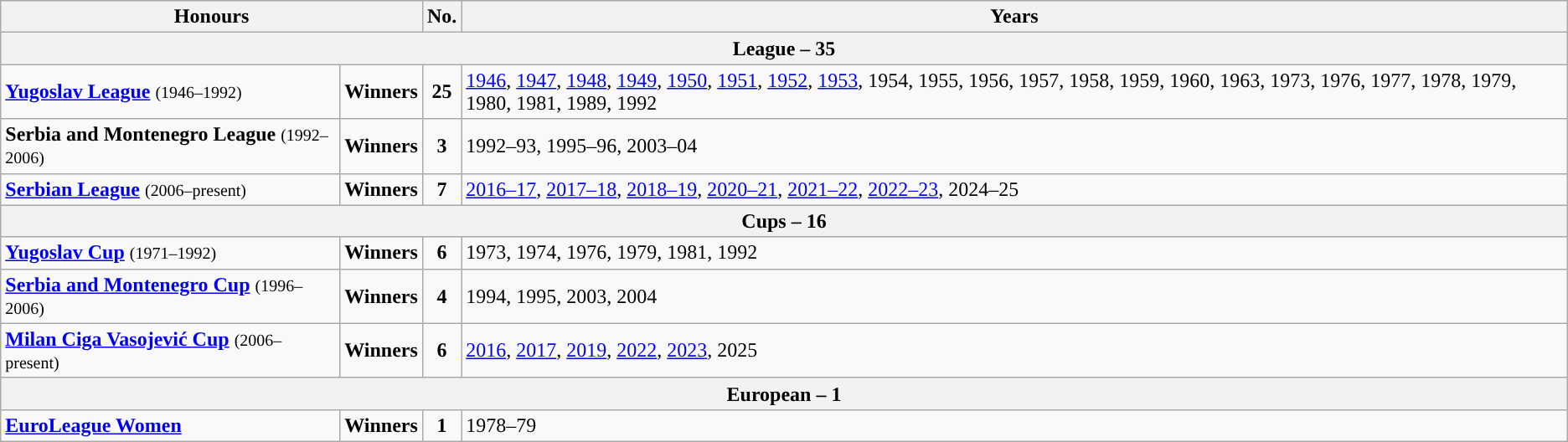<table class="wikitable">
<tr>
<th colspan=2>Honours</th>
<th>No.</th>
<th>Years</th>
</tr>
<tr>
<th colspan=6>League – 35</th>
</tr>
<tr>
<td><strong><a href='#'>Yugoslav League</a></strong> <small>(1946–1992)</small></td>
<td><strong>Winners</strong></td>
<td align=center><strong>25</strong></td>
<td><a href='#'>1946</a>, <a href='#'>1947</a>, <a href='#'>1948</a>, <a href='#'>1949</a>, <a href='#'>1950</a>, <a href='#'>1951</a>, <a href='#'>1952</a>, <a href='#'>1953</a>, 1954, 1955, 1956, 1957, 1958, 1959, 1960, 1963, 1973, 1976, 1977, 1978, 1979, 1980, 1981, 1989, 1992</td>
</tr>
<tr>
<td><strong>Serbia and Montenegro League</strong> <small>(1992–2006)</small></td>
<td><strong>Winners</strong></td>
<td align=center><strong>3</strong></td>
<td>1992–93, 1995–96, 2003–04</td>
</tr>
<tr>
<td><strong><a href='#'>Serbian League</a></strong> <small>(2006–present)</small></td>
<td><strong>Winners</strong></td>
<td align=center><strong>7</strong></td>
<td><a href='#'>2016–17</a>, <a href='#'>2017–18</a>, <a href='#'>2018–19</a>, <a href='#'>2020–21</a>, <a href='#'>2021–22</a>, <a href='#'>2022–23</a>, 2024–25</td>
</tr>
<tr>
<th colspan=6>Cups – 16</th>
</tr>
<tr>
<td><strong><a href='#'>Yugoslav Cup</a></strong> <small>(1971–1992)</small></td>
<td><strong>Winners</strong></td>
<td align=center><strong>6</strong></td>
<td>1973, 1974, 1976, 1979, 1981, 1992</td>
</tr>
<tr>
<td><strong><a href='#'>Serbia and Montenegro Cup</a></strong> <small>(1996–2006)</small></td>
<td><strong>Winners</strong></td>
<td align=center><strong>4</strong></td>
<td>1994, 1995, 2003, 2004</td>
</tr>
<tr>
<td><strong><a href='#'>Milan Ciga Vasojević Cup</a></strong> <small>(2006–present)</small></td>
<td><strong>Winners</strong></td>
<td align=center><strong>6</strong></td>
<td><a href='#'>2016</a>, <a href='#'>2017</a>, <a href='#'>2019</a>, <a href='#'>2022</a>, <a href='#'>2023</a>, 2025</td>
</tr>
<tr>
<th colspan=6>European – 1</th>
</tr>
<tr>
<td><strong><a href='#'>EuroLeague Women</a></strong></td>
<td><strong>Winners</strong></td>
<td align=center><strong>1</strong></td>
<td>1978–79</td>
</tr>
</table>
